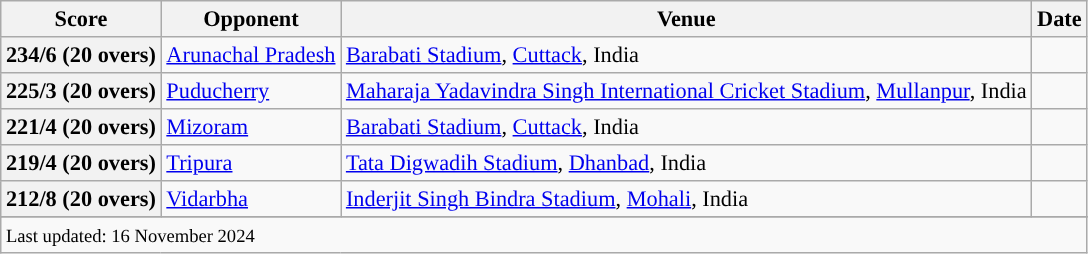<table class="wikitable sortable" style="text-align:left;font-size:93%;">
<tr>
<th><strong>Score</strong></th>
<th><strong>Opponent</strong></th>
<th><strong>Venue</strong></th>
<th><strong>Date</strong></th>
</tr>
<tr>
<th>234/6 (20 overs)</th>
<td><a href='#'>Arunachal Pradesh</a></td>
<td><a href='#'>Barabati Stadium</a>, <a href='#'>Cuttack</a>, India</td>
<td></td>
</tr>
<tr>
<th>225/3 (20 overs)</th>
<td><a href='#'>Puducherry</a></td>
<td><a href='#'>Maharaja Yadavindra Singh International Cricket Stadium</a>, <a href='#'>Mullanpur</a>, India</td>
<td></td>
</tr>
<tr>
<th>221/4 (20 overs)</th>
<td><a href='#'>Mizoram</a></td>
<td><a href='#'>Barabati Stadium</a>, <a href='#'>Cuttack</a>, India</td>
<td></td>
</tr>
<tr>
<th>219/4 (20 overs)</th>
<td><a href='#'>Tripura</a></td>
<td><a href='#'>Tata Digwadih Stadium</a>, <a href='#'>Dhanbad</a>, India</td>
<td></td>
</tr>
<tr>
<th>212/8 (20 overs)</th>
<td><a href='#'>Vidarbha</a></td>
<td><a href='#'>Inderjit Singh Bindra Stadium</a>, <a href='#'>Mohali</a>, India</td>
<td></td>
</tr>
<tr>
</tr>
<tr class="sortbottom">
<td colspan="4"><small>Last updated: 16 November 2024</small></td>
</tr>
</table>
